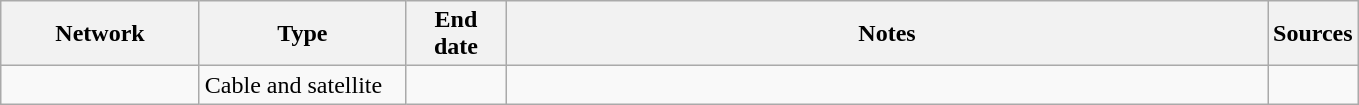<table class="wikitable">
<tr>
<th style="text-align:center; width:125px">Network</th>
<th style="text-align:center; width:130px">Type</th>
<th style="text-align:center; width:60px">End date</th>
<th style="text-align:center; width:500px">Notes</th>
<th style="text-align:center; width:30px">Sources</th>
</tr>
<tr>
<td><a href='#'></a></td>
<td>Cable and satellite</td>
<td></td>
<td></td>
<td></td>
</tr>
</table>
